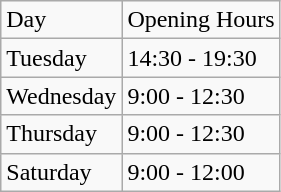<table class="wikitable">
<tr>
<td>Day</td>
<td>Opening Hours</td>
</tr>
<tr>
<td>Tuesday</td>
<td>14:30 - 19:30</td>
</tr>
<tr>
<td>Wednesday</td>
<td>9:00 - 12:30</td>
</tr>
<tr>
<td>Thursday</td>
<td>9:00 - 12:30</td>
</tr>
<tr>
<td>Saturday</td>
<td>9:00 - 12:00</td>
</tr>
</table>
